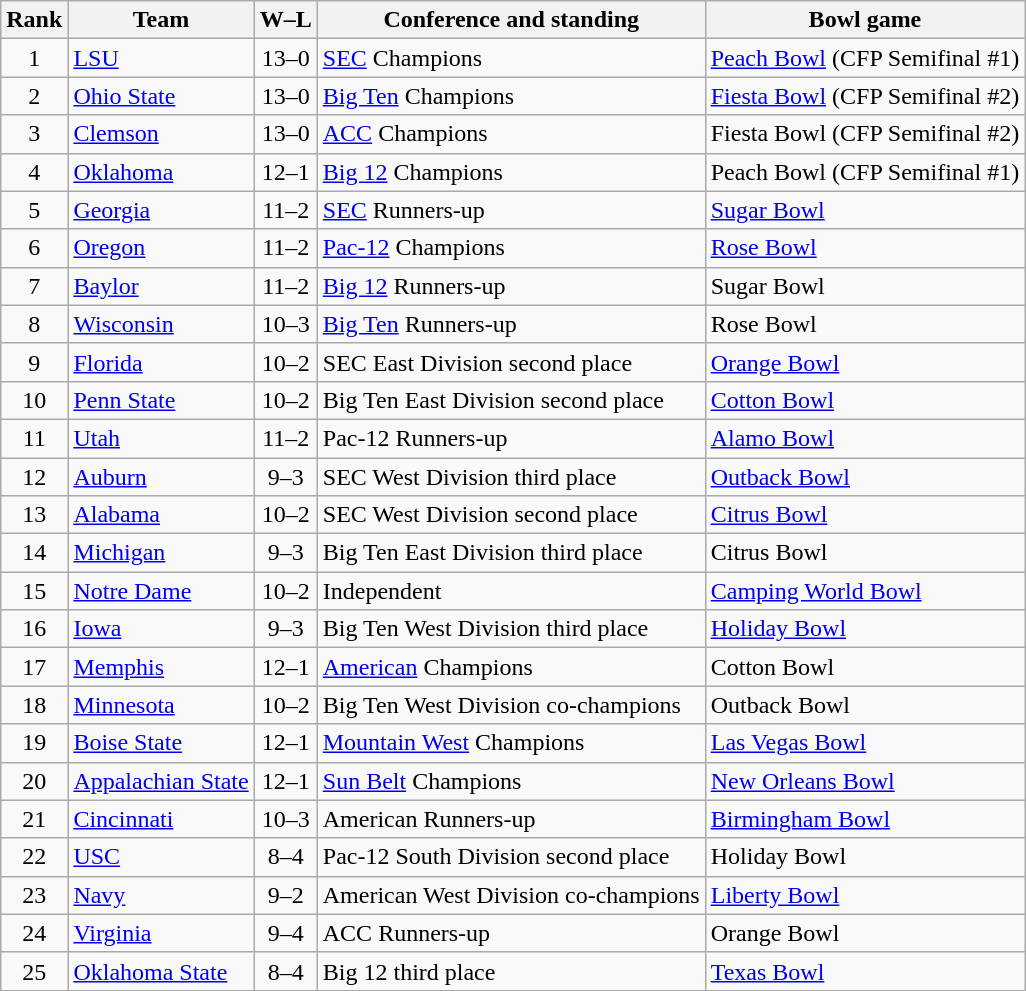<table class="wikitable sortable">
<tr>
<th>Rank</th>
<th>Team</th>
<th>W–L</th>
<th>Conference and standing</th>
<th>Bowl game</th>
</tr>
<tr>
<td style="text-align:center">1</td>
<td><a href='#'>LSU</a></td>
<td align=center>13–0</td>
<td><a href='#'>SEC</a> Champions</td>
<td><a href='#'>Peach Bowl</a>  (CFP Semifinal #1)</td>
</tr>
<tr>
<td style="text-align:center">2</td>
<td><a href='#'>Ohio State</a></td>
<td style="text-align:center">13–0</td>
<td><a href='#'>Big Ten</a> Champions</td>
<td><a href='#'>Fiesta Bowl</a> (CFP Semifinal #2)</td>
</tr>
<tr>
<td style="text-align:center">3</td>
<td><a href='#'>Clemson</a></td>
<td style="text-align:center">13–0</td>
<td><a href='#'>ACC</a> Champions</td>
<td>Fiesta Bowl (CFP Semifinal #2)</td>
</tr>
<tr>
<td style="text-align:center">4</td>
<td><a href='#'>Oklahoma</a></td>
<td style="text-align:center">12–1</td>
<td><a href='#'>Big 12</a> Champions</td>
<td>Peach Bowl (CFP Semifinal #1)</td>
</tr>
<tr>
<td style="text-align:center">5</td>
<td><a href='#'>Georgia</a></td>
<td style="text-align:center">11–2</td>
<td><a href='#'>SEC</a> Runners-up</td>
<td><a href='#'>Sugar Bowl</a></td>
</tr>
<tr>
<td style="text-align:center">6</td>
<td><a href='#'>Oregon</a></td>
<td style="text-align:center">11–2</td>
<td><a href='#'>Pac-12</a> Champions</td>
<td><a href='#'>Rose Bowl</a></td>
</tr>
<tr>
<td style="text-align:center">7</td>
<td><a href='#'>Baylor</a></td>
<td style="text-align:center">11–2</td>
<td><a href='#'>Big 12</a> Runners-up</td>
<td>Sugar Bowl</td>
</tr>
<tr>
<td style="text-align:center">8</td>
<td><a href='#'>Wisconsin</a></td>
<td style="text-align:center">10–3</td>
<td><a href='#'>Big Ten</a> Runners-up</td>
<td>Rose Bowl</td>
</tr>
<tr>
<td style="text-align:center">9</td>
<td><a href='#'>Florida</a></td>
<td style="text-align:center">10–2</td>
<td>SEC East Division second place</td>
<td><a href='#'>Orange Bowl</a></td>
</tr>
<tr>
<td style="text-align:center">10</td>
<td><a href='#'>Penn State</a></td>
<td style="text-align:center">10–2</td>
<td>Big Ten East Division second place</td>
<td><a href='#'>Cotton Bowl</a></td>
</tr>
<tr>
<td style="text-align:center">11</td>
<td><a href='#'>Utah</a></td>
<td style="text-align:center">11–2</td>
<td>Pac-12 Runners-up</td>
<td><a href='#'>Alamo Bowl</a></td>
</tr>
<tr>
<td style="text-align:center">12</td>
<td><a href='#'>Auburn</a></td>
<td style="text-align:center">9–3</td>
<td>SEC West Division third place</td>
<td><a href='#'>Outback Bowl</a></td>
</tr>
<tr>
<td style="text-align:center">13</td>
<td><a href='#'>Alabama</a></td>
<td style="text-align:center">10–2</td>
<td>SEC West Division second place</td>
<td><a href='#'>Citrus Bowl</a></td>
</tr>
<tr>
<td style="text-align:center">14</td>
<td><a href='#'>Michigan</a></td>
<td style="text-align:center">9–3</td>
<td>Big Ten East Division third place</td>
<td>Citrus Bowl</td>
</tr>
<tr>
<td style="text-align:center">15</td>
<td><a href='#'>Notre Dame</a></td>
<td style="text-align:center">10–2</td>
<td>Independent</td>
<td><a href='#'>Camping World Bowl</a></td>
</tr>
<tr>
<td style="text-align:center">16</td>
<td><a href='#'>Iowa</a></td>
<td style="text-align:center">9–3</td>
<td>Big Ten West Division third place</td>
<td><a href='#'>Holiday Bowl</a></td>
</tr>
<tr>
<td style="text-align:center">17</td>
<td><a href='#'>Memphis</a></td>
<td style="text-align:center">12–1</td>
<td><a href='#'>American</a> Champions</td>
<td>Cotton Bowl</td>
</tr>
<tr>
<td style="text-align:center">18</td>
<td><a href='#'>Minnesota</a></td>
<td style="text-align:center">10–2</td>
<td>Big Ten West Division co-champions</td>
<td>Outback Bowl</td>
</tr>
<tr>
<td style="text-align:center">19</td>
<td><a href='#'>Boise State</a></td>
<td style="text-align:center">12–1</td>
<td><a href='#'>Mountain West</a> Champions</td>
<td><a href='#'>Las Vegas Bowl</a></td>
</tr>
<tr>
<td style="text-align:center">20</td>
<td><a href='#'>Appalachian State</a></td>
<td style="text-align:center">12–1</td>
<td><a href='#'>Sun Belt</a> Champions</td>
<td><a href='#'>New Orleans Bowl</a></td>
</tr>
<tr>
<td style="text-align:center">21</td>
<td><a href='#'>Cincinnati</a></td>
<td style="text-align:center">10–3</td>
<td>American Runners-up</td>
<td><a href='#'>Birmingham Bowl</a></td>
</tr>
<tr>
<td style="text-align:center">22</td>
<td><a href='#'>USC</a></td>
<td style="text-align:center">8–4</td>
<td>Pac-12 South Division second place</td>
<td>Holiday Bowl</td>
</tr>
<tr>
<td style="text-align:center">23</td>
<td><a href='#'>Navy</a></td>
<td style="text-align:center">9–2</td>
<td>American West Division co-champions</td>
<td><a href='#'>Liberty Bowl</a></td>
</tr>
<tr>
<td style="text-align:center">24</td>
<td><a href='#'>Virginia</a></td>
<td style="text-align:center">9–4</td>
<td>ACC Runners-up</td>
<td>Orange Bowl</td>
</tr>
<tr>
<td style="text-align:center">25</td>
<td><a href='#'>Oklahoma State</a></td>
<td style="text-align:center">8–4</td>
<td>Big 12 third place</td>
<td><a href='#'>Texas Bowl</a></td>
</tr>
</table>
